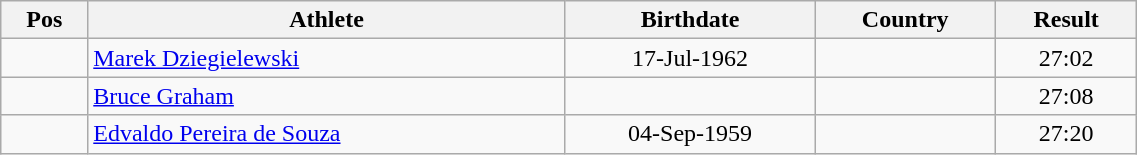<table class="wikitable"  style="text-align:center; width:60%;">
<tr>
<th>Pos</th>
<th>Athlete</th>
<th>Birthdate</th>
<th>Country</th>
<th>Result</th>
</tr>
<tr>
<td align=center></td>
<td align=left><a href='#'>Marek Dziegielewski</a></td>
<td>17-Jul-1962</td>
<td align=left></td>
<td>27:02</td>
</tr>
<tr>
<td align=center></td>
<td align=left><a href='#'>Bruce Graham</a></td>
<td></td>
<td align=left></td>
<td>27:08</td>
</tr>
<tr>
<td align=center></td>
<td align=left><a href='#'>Edvaldo Pereira de Souza</a></td>
<td>04-Sep-1959</td>
<td align=left></td>
<td>27:20</td>
</tr>
</table>
